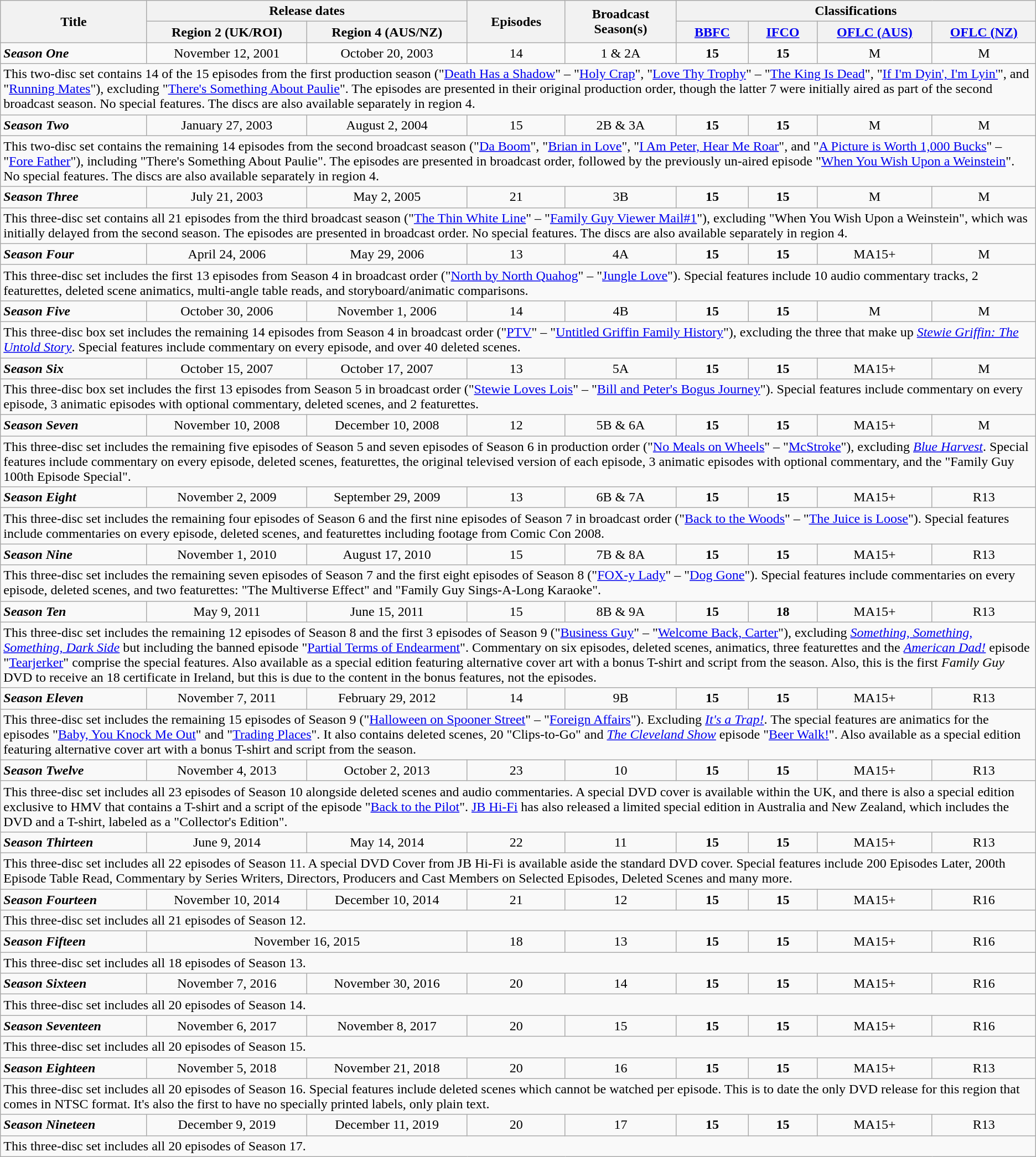<table class="wikitable" style="text-align: center;">
<tr>
<th rowspan=2>Title</th>
<th colspan=2>Release dates</th>
<th rowspan=2>Episodes</th>
<th rowspan=2>Broadcast<br>Season(s)</th>
<th colspan=4>Classifications</th>
</tr>
<tr>
<th>Region 2 (UK/ROI)</th>
<th>Region 4 (AUS/NZ)</th>
<th><a href='#'>BBFC</a></th>
<th><a href='#'>IFCO</a></th>
<th><a href='#'>OFLC (AUS)</a></th>
<th><a href='#'>OFLC (NZ)</a></th>
</tr>
<tr>
<td align=left><strong><em>Season One</em></strong></td>
<td>November 12, 2001</td>
<td>October 20, 2003</td>
<td>14</td>
<td>1 & 2A</td>
<td><span> <strong>15</strong> </span></td>
<td><span> <strong>15</strong> </span></td>
<td>M</td>
<td>M</td>
</tr>
<tr>
<td colspan="9" style="text-align:left;">This two-disc set contains 14 of the 15 episodes from the first production season ("<a href='#'>Death Has a Shadow</a>" – "<a href='#'>Holy Crap</a>", "<a href='#'>Love Thy Trophy</a>" – "<a href='#'>The King Is Dead</a>", "<a href='#'>If I'm Dyin', I'm Lyin'</a>", and "<a href='#'>Running Mates</a>"), excluding "<a href='#'>There's Something About Paulie</a>". The episodes are presented in their original production order, though the latter 7 were initially aired as part of the second broadcast season. No special features. The discs are also available separately in region 4.</td>
</tr>
<tr>
<td align=left><strong><em>Season Two</em></strong></td>
<td>January 27, 2003</td>
<td>August 2, 2004</td>
<td>15</td>
<td>2B & 3A</td>
<td><span> <strong>15</strong> </span></td>
<td><span> <strong>15</strong> </span></td>
<td>M</td>
<td>M</td>
</tr>
<tr>
<td colspan="9" style="text-align:left;">This two-disc set contains the remaining 14 episodes from the second broadcast season ("<a href='#'>Da Boom</a>", "<a href='#'>Brian in Love</a>", "<a href='#'>I Am Peter, Hear Me Roar</a>", and "<a href='#'>A Picture is Worth 1,000 Bucks</a>" – "<a href='#'>Fore Father</a>"), including "There's Something About Paulie". The episodes are presented in broadcast order, followed by the previously un-aired episode "<a href='#'>When You Wish Upon a Weinstein</a>". No special features. The discs are also available separately in region 4.</td>
</tr>
<tr>
<td align=left><strong><em>Season Three</em></strong></td>
<td>July 21, 2003</td>
<td>May 2, 2005</td>
<td>21</td>
<td>3B</td>
<td><span> <strong>15</strong> </span></td>
<td><span> <strong>15</strong> </span></td>
<td>M</td>
<td>M</td>
</tr>
<tr>
<td colspan="9" style="text-align:left;">This three-disc set contains all 21 episodes from the third broadcast season ("<a href='#'>The Thin White Line</a>" – "<a href='#'>Family Guy Viewer Mail#1</a>"), excluding "When You Wish Upon a Weinstein", which was initially delayed from the second season. The episodes are presented in broadcast order. No special features. The discs are also available separately in region 4.</td>
</tr>
<tr>
<td align=left><strong><em>Season Four</em></strong></td>
<td>April 24, 2006</td>
<td>May 29, 2006</td>
<td>13</td>
<td>4A</td>
<td><span> <strong>15</strong> </span></td>
<td><span> <strong>15</strong> </span></td>
<td>MA15+</td>
<td>M</td>
</tr>
<tr>
<td colspan="9" style="text-align:left;">This three-disc set includes the first 13 episodes from Season 4 in broadcast order ("<a href='#'>North by North Quahog</a>" – "<a href='#'>Jungle Love</a>"). Special features include 10 audio commentary tracks, 2 featurettes, deleted scene animatics, multi-angle table reads, and storyboard/animatic comparisons.</td>
</tr>
<tr>
<td align=left><strong><em>Season Five</em></strong></td>
<td>October 30, 2006</td>
<td>November 1, 2006</td>
<td>14</td>
<td>4B</td>
<td><span> <strong>15</strong> </span></td>
<td><span> <strong>15</strong> </span></td>
<td>M</td>
<td>M</td>
</tr>
<tr>
<td colspan="9" style="text-align:left;">This three-disc box set includes the remaining 14 episodes from Season 4 in broadcast order ("<a href='#'>PTV</a>" – "<a href='#'>Untitled Griffin Family History</a>"), excluding the three that make up <em><a href='#'>Stewie Griffin: The Untold Story</a></em>. Special features include commentary on every episode, and over 40 deleted scenes.</td>
</tr>
<tr>
<td align=left><strong><em>Season Six</em></strong></td>
<td>October 15, 2007</td>
<td>October 17, 2007</td>
<td>13</td>
<td>5A</td>
<td><span> <strong>15</strong> </span></td>
<td><span> <strong>15</strong> </span></td>
<td>MA15+</td>
<td>M</td>
</tr>
<tr>
<td colspan="9" style="text-align:left;">This three-disc box set includes the first 13 episodes from Season 5 in broadcast order ("<a href='#'>Stewie Loves Lois</a>" – "<a href='#'>Bill and Peter's Bogus Journey</a>"). Special features include commentary on every episode, 3 animatic episodes with optional commentary, deleted scenes, and 2 featurettes.</td>
</tr>
<tr>
<td align=left><strong><em>Season Seven</em></strong></td>
<td>November 10, 2008</td>
<td>December 10, 2008</td>
<td>12</td>
<td>5B & 6A</td>
<td><span> <strong>15</strong> </span></td>
<td><span> <strong>15</strong> </span></td>
<td>MA15+</td>
<td>M</td>
</tr>
<tr>
<td colspan="9" style="text-align:left;">This three-disc set includes the remaining five episodes of Season 5 and seven episodes of Season 6 in production order ("<a href='#'>No Meals on Wheels</a>" – "<a href='#'>McStroke</a>"), excluding <em><a href='#'>Blue Harvest</a></em>. Special features include commentary on every episode, deleted scenes, featurettes, the original televised version of each episode, 3 animatic episodes with optional commentary, and the "Family Guy 100th Episode Special".</td>
</tr>
<tr>
<td align=left><strong><em>Season Eight</em></strong></td>
<td>November 2, 2009</td>
<td>September 29, 2009</td>
<td>13</td>
<td>6B & 7A</td>
<td><span> <strong>15</strong> </span></td>
<td><span> <strong>15</strong> </span></td>
<td>MA15+</td>
<td>R13</td>
</tr>
<tr>
<td colspan="9" style="text-align:left;">This three-disc set includes the remaining four episodes of Season 6 and the first nine episodes of Season 7 in broadcast order ("<a href='#'>Back to the Woods</a>" – "<a href='#'>The Juice is Loose</a>"). Special features include commentaries on every episode, deleted scenes, and featurettes including footage from Comic Con 2008.</td>
</tr>
<tr>
<td align=left><strong><em>Season Nine</em></strong></td>
<td>November 1, 2010</td>
<td>August 17, 2010</td>
<td>15</td>
<td>7B & 8A</td>
<td><span> <strong>15</strong> </span></td>
<td><span> <strong>15</strong> </span></td>
<td>MA15+</td>
<td>R13</td>
</tr>
<tr>
<td colspan="9" style="text-align:left;">This three-disc set includes the remaining seven episodes of Season 7 and the first eight episodes of Season 8 ("<a href='#'>FOX-y Lady</a>" – "<a href='#'>Dog Gone</a>"). Special features include commentaries on every episode, deleted scenes, and two featurettes: "The Multiverse Effect" and "Family Guy Sings-A-Long Karaoke".</td>
</tr>
<tr>
<td align=left><strong><em>Season Ten</em></strong></td>
<td>May 9, 2011</td>
<td>June 15, 2011</td>
<td>15</td>
<td>8B & 9A</td>
<td><span> <strong>15</strong> </span></td>
<td><span> <strong>18</strong> </span></td>
<td>MA15+</td>
<td>R13</td>
</tr>
<tr>
<td colspan="9" style="text-align:left;">This three-disc set includes the remaining 12 episodes of Season 8 and the first 3 episodes of Season 9 ("<a href='#'>Business Guy</a>" – "<a href='#'>Welcome Back, Carter</a>"), excluding <em><a href='#'>Something, Something, Something, Dark Side</a></em> but including the banned episode "<a href='#'>Partial Terms of Endearment</a>". Commentary on six episodes, deleted scenes, animatics, three featurettes and the <em><a href='#'>American Dad!</a></em> episode "<a href='#'>Tearjerker</a>" comprise the special features. Also available as a special edition featuring alternative cover art with a bonus T-shirt and script from the season. Also, this is the first <em>Family Guy</em> DVD to receive an 18 certificate in Ireland, but this is due to the content in the bonus features, not the episodes.</td>
</tr>
<tr>
<td align=left><strong><em>Season Eleven</em></strong></td>
<td>November 7, 2011</td>
<td>February 29, 2012</td>
<td>14</td>
<td>9B</td>
<td><span> <strong>15</strong> </span></td>
<td><span> <strong>15</strong> </span></td>
<td>MA15+</td>
<td>R13</td>
</tr>
<tr>
<td colspan="9" style="text-align:left;">This three-disc set includes the remaining 15 episodes of Season 9 ("<a href='#'>Halloween on Spooner Street</a>" – "<a href='#'>Foreign Affairs</a>"). Excluding <em><a href='#'>It's a Trap!</a></em>. The special features are animatics for the episodes "<a href='#'>Baby, You Knock Me Out</a>" and "<a href='#'>Trading Places</a>". It also contains deleted scenes, 20 "Clips-to-Go" and <em><a href='#'>The Cleveland Show</a></em> episode "<a href='#'>Beer Walk!</a>". Also available as a special edition featuring alternative cover art with a bonus T-shirt and script from the season.</td>
</tr>
<tr>
<td align=left><strong><em>Season Twelve</em></strong></td>
<td>November 4, 2013</td>
<td>October 2, 2013</td>
<td>23</td>
<td>10</td>
<td><span> <strong>15</strong> </span></td>
<td><span> <strong>15</strong> </span></td>
<td>MA15+</td>
<td>R13</td>
</tr>
<tr>
<td colspan="9" style="text-align:left;">This three-disc set includes all 23 episodes of Season 10 alongside deleted scenes and audio commentaries. A special DVD cover is available within the UK, and there is also a special edition exclusive to HMV that contains a T-shirt and a script of the episode "<a href='#'>Back to the Pilot</a>". <a href='#'>JB Hi-Fi</a> has also released a limited special edition in Australia and New Zealand, which includes the DVD and a T-shirt, labeled as a "Collector's Edition".</td>
</tr>
<tr>
<td align=left><strong><em>Season Thirteen</em></strong></td>
<td>June 9, 2014</td>
<td>May 14, 2014</td>
<td>22</td>
<td>11</td>
<td><span> <strong>15</strong> </span></td>
<td><span> <strong>15</strong> </span></td>
<td>MA15+</td>
<td>R13</td>
</tr>
<tr>
<td colspan="9" style="text-align:left;">This three-disc set includes all 22 episodes of Season 11. A special DVD Cover from JB Hi-Fi is available aside the standard DVD cover. Special features include 200 Episodes Later, 200th Episode Table Read, Commentary by Series Writers, Directors, Producers and Cast Members on Selected Episodes, Deleted Scenes and many more.</td>
</tr>
<tr>
<td align=left><strong><em>Season Fourteen</em></strong></td>
<td>November 10, 2014</td>
<td>December 10, 2014</td>
<td>21</td>
<td>12</td>
<td><span> <strong>15</strong> </span></td>
<td><span> <strong>15</strong> </span></td>
<td>MA15+</td>
<td>R16</td>
</tr>
<tr>
<td colspan="9" style="text-align:left;">This three-disc set includes all 21 episodes of Season 12.</td>
</tr>
<tr>
<td align=left><strong><em>Season Fifteen</em></strong></td>
<td colspan="2">November 16, 2015</td>
<td>18</td>
<td>13</td>
<td><span> <strong>15</strong> </span></td>
<td><span> <strong>15</strong> </span></td>
<td>MA15+</td>
<td>R16</td>
</tr>
<tr>
<td colspan="9" style="text-align:left;">This three-disc set includes all 18 episodes of Season 13.</td>
</tr>
<tr>
<td align=left><strong><em>Season Sixteen</em></strong></td>
<td>November 7, 2016</td>
<td>November 30, 2016</td>
<td>20</td>
<td>14</td>
<td><span> <strong>15</strong> </span></td>
<td><span> <strong>15</strong> </span></td>
<td>MA15+</td>
<td>R16</td>
</tr>
<tr>
<td colspan="9" style="text-align:left;">This three-disc set includes all 20 episodes of Season 14.</td>
</tr>
<tr>
<td align=left><strong><em>Season Seventeen</em></strong></td>
<td>November 6, 2017</td>
<td>November 8, 2017</td>
<td>20</td>
<td>15</td>
<td><span> <strong>15</strong> </span></td>
<td><span> <strong>15</strong> </span></td>
<td>MA15+</td>
<td>R16</td>
</tr>
<tr>
<td colspan="9" style="text-align:left;">This three-disc set includes all 20 episodes of Season 15.</td>
</tr>
<tr>
<td align=left><strong><em>Season Eighteen</em></strong></td>
<td>November 5, 2018</td>
<td>November 21, 2018</td>
<td>20</td>
<td>16</td>
<td><span> <strong>15</strong> </span></td>
<td><span> <strong>15</strong> </span></td>
<td>MA15+</td>
<td>R13</td>
</tr>
<tr>
<td colspan="9" style="text-align:left;">This three-disc set includes all 20 episodes of Season 16. Special features include deleted scenes which cannot be watched per episode. This is to date the only DVD release for this region that comes in NTSC format. It's also the first to have no specially printed labels, only plain text.</td>
</tr>
<tr>
<td align=left><strong><em>Season Nineteen</em></strong></td>
<td>December 9, 2019</td>
<td>December 11, 2019</td>
<td>20</td>
<td>17</td>
<td><span> <strong>15</strong> </span></td>
<td><span> <strong>15</strong> </span></td>
<td>MA15+</td>
<td>R13</td>
</tr>
<tr>
<td colspan="9" style="text-align:left;">This three-disc set includes all 20 episodes of Season 17.</td>
</tr>
</table>
